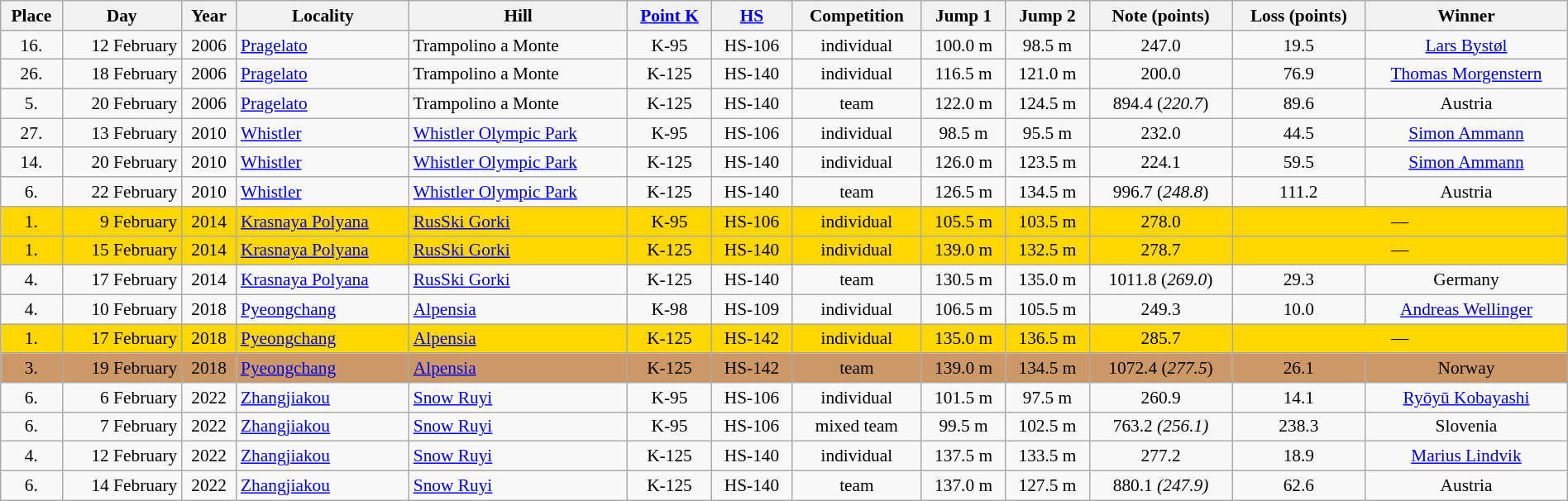<table width=100% class=wikitable style="font-size: 89%; text-align:center">
<tr>
<th>Place</th>
<th>Day</th>
<th>Year</th>
<th>Locality</th>
<th>Hill</th>
<th><a href='#'>Point K</a></th>
<th><a href='#'>HS</a></th>
<th>Competition</th>
<th>Jump 1</th>
<th>Jump 2</th>
<th>Note (points)</th>
<th>Loss (points)</th>
<th>Winner</th>
</tr>
<tr>
<td>16.</td>
<td align=right>12 February</td>
<td>2006</td>
<td align=left><a href='#'>Pragelato</a></td>
<td align=left>Trampolino a Monte</td>
<td>K-95</td>
<td>HS-106</td>
<td>individual</td>
<td>100.0 m</td>
<td>98.5 m</td>
<td>247.0</td>
<td>19.5</td>
<td><a href='#'>Lars Bystøl</a></td>
</tr>
<tr>
<td>26.</td>
<td align=right>18 February</td>
<td>2006</td>
<td align=left><a href='#'>Pragelato</a></td>
<td align=left>Trampolino a Monte</td>
<td>K-125</td>
<td>HS-140</td>
<td>individual</td>
<td>116.5 m</td>
<td>121.0 m</td>
<td>200.0</td>
<td>76.9</td>
<td><a href='#'>Thomas Morgenstern</a></td>
</tr>
<tr>
<td>5.</td>
<td align=right>20 February</td>
<td>2006</td>
<td align=left><a href='#'>Pragelato</a></td>
<td align=left>Trampolino a Monte</td>
<td>K-125</td>
<td>HS-140</td>
<td>team</td>
<td>122.0 m</td>
<td>124.5 m</td>
<td>894.4 (<em>220.7</em>)</td>
<td>89.6</td>
<td>Austria</td>
</tr>
<tr>
<td>27.</td>
<td align=right>13 February</td>
<td>2010</td>
<td align=left><a href='#'>Whistler</a></td>
<td align=left><a href='#'>Whistler Olympic Park</a></td>
<td>K-95</td>
<td>HS-106</td>
<td>individual</td>
<td>98.5 m</td>
<td>95.5 m</td>
<td>232.0</td>
<td>44.5</td>
<td><a href='#'>Simon Ammann</a></td>
</tr>
<tr>
<td>14.</td>
<td align=right>20 February</td>
<td>2010</td>
<td align=left><a href='#'>Whistler</a></td>
<td align=left><a href='#'>Whistler Olympic Park</a></td>
<td>K-125</td>
<td>HS-140</td>
<td>individual</td>
<td>126.0 m</td>
<td>123.5 m</td>
<td>224.1</td>
<td>59.5</td>
<td><a href='#'>Simon Ammann</a></td>
</tr>
<tr>
<td>6.</td>
<td align=right>22 February</td>
<td>2010</td>
<td align=left><a href='#'>Whistler</a></td>
<td align=left><a href='#'>Whistler Olympic Park</a></td>
<td>K-125</td>
<td>HS-140</td>
<td>team</td>
<td>126.5 m</td>
<td>134.5 m</td>
<td>996.7 (<em>248.8</em>)</td>
<td>111.2</td>
<td>Austria</td>
</tr>
<tr bgcolor=Gold>
<td>1. </td>
<td align=right>9 February</td>
<td>2014</td>
<td align=left><a href='#'>Krasnaya Polyana</a></td>
<td align=left><a href='#'>RusSki Gorki</a></td>
<td>K-95</td>
<td>HS-106</td>
<td>individual</td>
<td>105.5 m</td>
<td>103.5 m</td>
<td>278.0</td>
<td colspan=2>—</td>
</tr>
<tr bgcolor=Gold>
<td>1. </td>
<td align=right>15 February</td>
<td>2014</td>
<td align=left><a href='#'>Krasnaya Polyana</a></td>
<td align=left><a href='#'>RusSki Gorki</a></td>
<td>K-125</td>
<td>HS-140</td>
<td>individual</td>
<td>139.0 m</td>
<td>132.5 m</td>
<td>278.7</td>
<td colspan=2>—</td>
</tr>
<tr>
<td>4.</td>
<td align=right>17 February</td>
<td>2014</td>
<td align=left><a href='#'>Krasnaya Polyana</a></td>
<td align=left><a href='#'>RusSki Gorki</a></td>
<td>K-125</td>
<td>HS-140</td>
<td>team</td>
<td>130.5 m</td>
<td>135.0 m</td>
<td>1011.8 (<em>269.0</em>)</td>
<td>29.3</td>
<td>Germany</td>
</tr>
<tr>
<td>4.</td>
<td align=right>10 February</td>
<td>2018</td>
<td align=left><a href='#'>Pyeongchang</a></td>
<td align=left><a href='#'>Alpensia</a></td>
<td>K-98</td>
<td>HS-109</td>
<td>individual</td>
<td>106.5 m</td>
<td>105.5 m</td>
<td>249.3</td>
<td>10.0</td>
<td><a href='#'>Andreas Wellinger</a></td>
</tr>
<tr bgcolor=Gold>
<td>1. </td>
<td align=right>17 February</td>
<td>2018</td>
<td align=left><a href='#'>Pyeongchang</a></td>
<td align=left><a href='#'>Alpensia</a></td>
<td>K-125</td>
<td>HS-142</td>
<td>individual</td>
<td>135.0 m</td>
<td>136.5 m</td>
<td>285.7</td>
<td colspan=2>—</td>
</tr>
<tr bgcolor=CC9966>
<td>3. </td>
<td align=right>19 February</td>
<td>2018</td>
<td align=left><a href='#'>Pyeongchang</a></td>
<td align=left><a href='#'>Alpensia</a></td>
<td>K-125</td>
<td>HS-142</td>
<td>team</td>
<td>139.0 m</td>
<td>134.5 m</td>
<td>1072.4 (<em>277.5</em>)</td>
<td>26.1</td>
<td>Norway</td>
</tr>
<tr>
<td>6.</td>
<td align=right>6 February</td>
<td>2022</td>
<td align=left><a href='#'>Zhangjiakou</a></td>
<td align=left><a href='#'>Snow Ruyi</a></td>
<td>K-95</td>
<td>HS-106</td>
<td>individual</td>
<td>101.5 m</td>
<td>97.5 m</td>
<td>260.9</td>
<td>14.1</td>
<td><a href='#'>Ryōyū Kobayashi</a></td>
</tr>
<tr>
<td>6.</td>
<td align=right>7 February</td>
<td>2022</td>
<td align=left><a href='#'>Zhangjiakou</a></td>
<td align=left><a href='#'>Snow Ruyi</a></td>
<td>K-95</td>
<td>HS-106</td>
<td>mixed team</td>
<td>99.5 m</td>
<td>102.5 m</td>
<td>763.2 <em>(256.1)</em></td>
<td>238.3</td>
<td>Slovenia</td>
</tr>
<tr>
<td>4.</td>
<td align=right>12 February</td>
<td>2022</td>
<td align=left><a href='#'>Zhangjiakou</a></td>
<td align=left><a href='#'>Snow Ruyi</a></td>
<td>K-125</td>
<td>HS-140</td>
<td>individual</td>
<td>137.5 m</td>
<td>133.5 m</td>
<td>277.2</td>
<td>18.9</td>
<td><a href='#'>Marius Lindvik</a></td>
</tr>
<tr>
<td>6.</td>
<td align=right>14 February</td>
<td>2022</td>
<td align=left><a href='#'>Zhangjiakou</a></td>
<td align=left><a href='#'>Snow Ruyi</a></td>
<td>K-125</td>
<td>HS-140</td>
<td>team</td>
<td>137.0 m</td>
<td>127.5 m</td>
<td>880.1 <em>(247.9)</em></td>
<td>62.6</td>
<td>Austria</td>
</tr>
</table>
